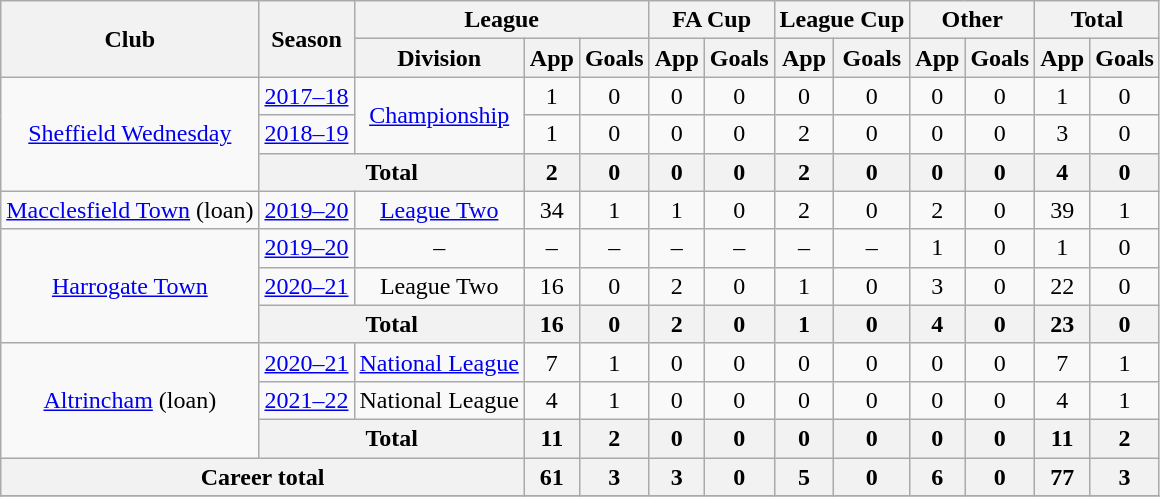<table class="wikitable" style="text-align: center;">
<tr>
<th rowspan=2>Club</th>
<th rowspan=2>Season</th>
<th colspan=3>League</th>
<th colspan=2>FA Cup</th>
<th colspan=2>League Cup</th>
<th colspan=2>Other</th>
<th colspan=2>Total</th>
</tr>
<tr>
<th>Division</th>
<th>App</th>
<th>Goals</th>
<th>App</th>
<th>Goals</th>
<th>App</th>
<th>Goals</th>
<th>App</th>
<th>Goals</th>
<th>App</th>
<th>Goals</th>
</tr>
<tr>
<td rowspan="3"><a href='#'>Sheffield Wednesday</a></td>
<td><a href='#'>2017–18</a></td>
<td rowspan="2"><a href='#'>Championship</a></td>
<td>1</td>
<td>0</td>
<td>0</td>
<td>0</td>
<td>0</td>
<td>0</td>
<td>0</td>
<td>0</td>
<td>1</td>
<td>0</td>
</tr>
<tr>
<td><a href='#'>2018–19</a></td>
<td>1</td>
<td>0</td>
<td>0</td>
<td>0</td>
<td>2</td>
<td>0</td>
<td>0</td>
<td>0</td>
<td>3</td>
<td>0</td>
</tr>
<tr>
<th colspan="2">Total</th>
<th>2</th>
<th>0</th>
<th>0</th>
<th>0</th>
<th>2</th>
<th>0</th>
<th>0</th>
<th>0</th>
<th>4</th>
<th>0</th>
</tr>
<tr>
<td rowspan="1" align="center"><a href='#'>Macclesfield Town</a> (loan)</td>
<td><a href='#'>2019–20</a></td>
<td rowspan="1"><a href='#'>League Two</a></td>
<td>34</td>
<td>1</td>
<td>1</td>
<td>0</td>
<td>2</td>
<td>0</td>
<td>2</td>
<td>0</td>
<td>39</td>
<td>1</td>
</tr>
<tr>
<td rowspan="3" align="center"><a href='#'>Harrogate Town</a></td>
<td><a href='#'>2019–20</a></td>
<td>–</td>
<td>–</td>
<td>–</td>
<td>–</td>
<td>–</td>
<td>–</td>
<td>–</td>
<td>1</td>
<td>0</td>
<td>1</td>
<td>0</td>
</tr>
<tr>
<td><a href='#'>2020–21</a></td>
<td rowspan="1">League Two</td>
<td>16</td>
<td>0</td>
<td>2</td>
<td>0</td>
<td>1</td>
<td>0</td>
<td>3</td>
<td>0</td>
<td>22</td>
<td>0</td>
</tr>
<tr>
<th colspan="2">Total</th>
<th>16</th>
<th>0</th>
<th>2</th>
<th>0</th>
<th>1</th>
<th>0</th>
<th>4</th>
<th>0</th>
<th>23</th>
<th>0</th>
</tr>
<tr>
<td rowspan="3" align="center"><a href='#'>Altrincham</a> (loan)</td>
<td><a href='#'>2020–21</a></td>
<td><a href='#'>National League</a></td>
<td>7</td>
<td>1</td>
<td>0</td>
<td>0</td>
<td>0</td>
<td>0</td>
<td>0</td>
<td>0</td>
<td>7</td>
<td>1</td>
</tr>
<tr>
<td><a href='#'>2021–22</a></td>
<td>National League</td>
<td>4</td>
<td>1</td>
<td>0</td>
<td>0</td>
<td>0</td>
<td>0</td>
<td>0</td>
<td>0</td>
<td>4</td>
<td>1</td>
</tr>
<tr>
<th colspan="2">Total</th>
<th>11</th>
<th>2</th>
<th>0</th>
<th>0</th>
<th>0</th>
<th>0</th>
<th>0</th>
<th>0</th>
<th>11</th>
<th>2</th>
</tr>
<tr>
<th colspan="3">Career total</th>
<th>61</th>
<th>3</th>
<th>3</th>
<th>0</th>
<th>5</th>
<th>0</th>
<th>6</th>
<th>0</th>
<th>77</th>
<th>3</th>
</tr>
<tr>
</tr>
</table>
